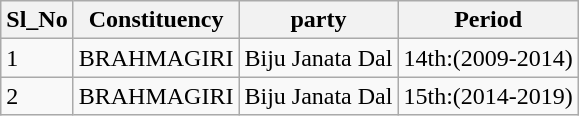<table class="wikitable">
<tr>
<th>Sl_No</th>
<th>Constituency</th>
<th>party</th>
<th>Period</th>
</tr>
<tr>
<td>1</td>
<td>BRAHMAGIRI</td>
<td>Biju Janata Dal</td>
<td>14th:(2009-2014)</td>
</tr>
<tr>
<td>2</td>
<td>BRAHMAGIRI</td>
<td>Biju Janata Dal</td>
<td>15th:(2014-2019)</td>
</tr>
</table>
